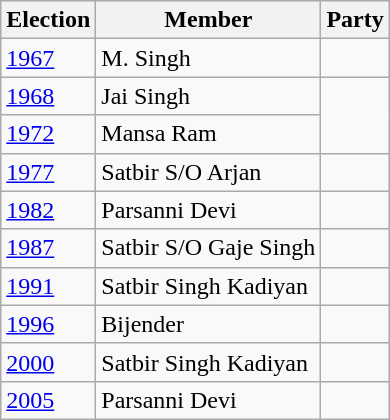<table class="wikitable sortable">
<tr>
<th>Election</th>
<th>Member</th>
<th colspan=2>Party</th>
</tr>
<tr>
<td><a href='#'>1967</a></td>
<td>M. Singh</td>
<td></td>
</tr>
<tr>
<td><a href='#'>1968</a></td>
<td>Jai Singh</td>
</tr>
<tr>
<td><a href='#'>1972</a></td>
<td>Mansa Ram</td>
</tr>
<tr>
<td><a href='#'>1977</a></td>
<td>Satbir S/O Arjan</td>
<td></td>
</tr>
<tr>
<td><a href='#'>1982</a></td>
<td>Parsanni Devi</td>
<td></td>
</tr>
<tr>
<td><a href='#'>1987</a></td>
<td>Satbir S/O Gaje Singh</td>
<td></td>
</tr>
<tr>
<td><a href='#'>1991</a></td>
<td>Satbir Singh Kadiyan</td>
<td></td>
</tr>
<tr>
<td><a href='#'>1996</a></td>
<td>Bijender</td>
<td></td>
</tr>
<tr>
<td><a href='#'>2000</a></td>
<td>Satbir Singh Kadiyan</td>
<td></td>
</tr>
<tr>
<td><a href='#'>2005</a></td>
<td>Parsanni Devi</td>
<td></td>
</tr>
</table>
